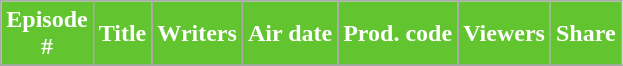<table class="wikitable plainrowheaders" style="background:#fff; margin-right:0;">
<tr>
<th style="background:#62c42f; color:#fff;">Episode<br># </th>
<th style="background:#62c42f; color:#fff;">Title</th>
<th style="background:#62c42f; color:#fff;">Writers</th>
<th style="background:#62c42f; color:#fff;">Air date</th>
<th style="background:#62c42f; color:#fff;">Prod. code</th>
<th style="background:#62c42f; color:#fff;">Viewers</th>
<th style="background:#62c42f; color:#fff;">Share</th>
</tr>
<tr>
</tr>
</table>
